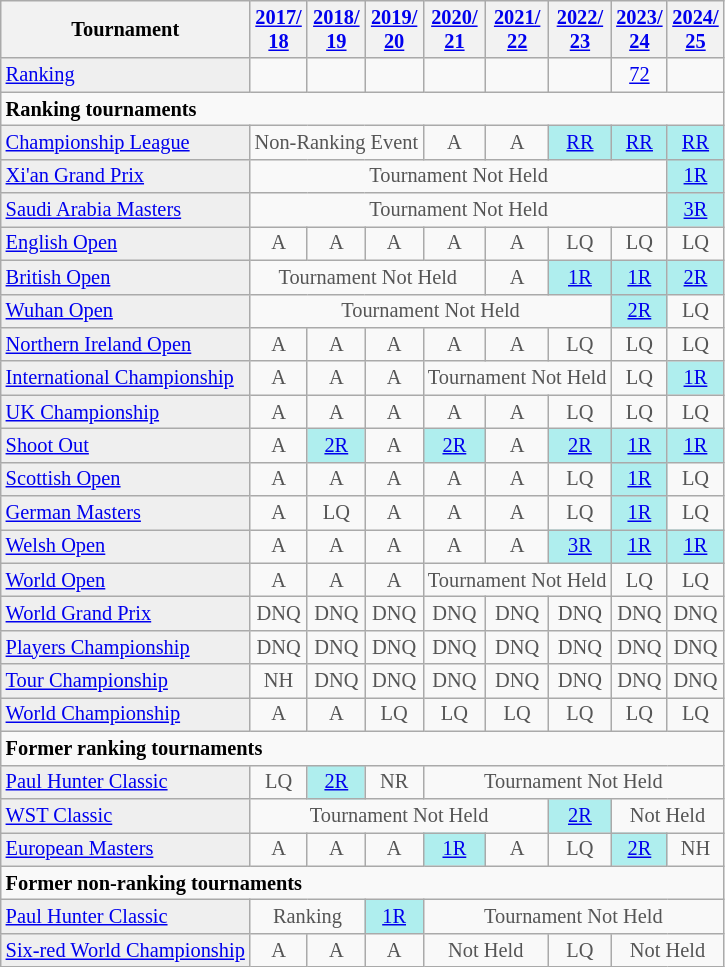<table class="wikitable"  style="font-size:85%;">
<tr>
<th>Tournament</th>
<th><a href='#'>2017/<br>18</a></th>
<th><a href='#'>2018/<br>19</a></th>
<th><a href='#'>2019/<br>20</a></th>
<th><a href='#'>2020/<br>21</a></th>
<th><a href='#'>2021/<br>22</a></th>
<th><a href='#'>2022/<br>23</a></th>
<th><a href='#'>2023/<br>24</a></th>
<th><a href='#'>2024/<br>25</a></th>
</tr>
<tr>
<td style="background:#EFEFEF;"><a href='#'>Ranking</a></td>
<td align="center"></td>
<td align="center"></td>
<td align="center"></td>
<td align="center"></td>
<td align="center"></td>
<td align="center"></td>
<td align="center"><a href='#'>72</a></td>
<td align="center"></td>
</tr>
<tr>
<td colspan="10"><strong>Ranking tournaments</strong></td>
</tr>
<tr>
<td style="background:#EFEFEF;"><a href='#'>Championship League</a></td>
<td align="center" colspan="3" style="color:#555555;">Non-Ranking Event</td>
<td align="center" style="color:#555555;">A</td>
<td align="center" style="color:#555555;">A</td>
<td align="center" style="background:#afeeee;"><a href='#'>RR</a></td>
<td align="center" style="background:#afeeee;"><a href='#'>RR</a></td>
<td align="center" style="background:#afeeee;"><a href='#'>RR</a></td>
</tr>
<tr>
<td style="background:#EFEFEF;"><a href='#'>Xi'an Grand Prix</a></td>
<td align="center" colspan="7" style="color:#555555;">Tournament Not Held</td>
<td align="center" style="background:#afeeee;"><a href='#'>1R</a></td>
</tr>
<tr>
<td style="background:#EFEFEF;"><a href='#'>Saudi Arabia Masters</a></td>
<td align="center" colspan="7" style="color:#555555;">Tournament Not Held</td>
<td align="center" style="background:#afeeee;"><a href='#'>3R</a></td>
</tr>
<tr>
<td style="background:#EFEFEF;"><a href='#'>English Open</a></td>
<td align="center" style="color:#555555;">A</td>
<td align="center" style="color:#555555;">A</td>
<td align="center" style="color:#555555;">A</td>
<td align="center" style="color:#555555;">A</td>
<td align="center" style="color:#555555;">A</td>
<td align="center" style="color:#555555;">LQ</td>
<td align="center" style="color:#555555;">LQ</td>
<td align="center" style="color:#555555;">LQ</td>
</tr>
<tr>
<td style="background:#EFEFEF;"><a href='#'>British Open</a></td>
<td align="center" colspan="4" style="color:#555555;">Tournament Not Held</td>
<td align="center" style="color:#555555;">A</td>
<td align="center" style="background:#afeeee;"><a href='#'>1R</a></td>
<td align="center" style="background:#afeeee;"><a href='#'>1R</a></td>
<td align="center" style="background:#afeeee;"><a href='#'>2R</a></td>
</tr>
<tr>
<td style="background:#EFEFEF;"><a href='#'>Wuhan Open</a></td>
<td align="center" colspan="6" style="color:#555555;">Tournament Not Held</td>
<td align="center" style="background:#afeeee;"><a href='#'>2R</a></td>
<td align="center" style="color:#555555;">LQ</td>
</tr>
<tr>
<td style="background:#EFEFEF;"><a href='#'>Northern Ireland Open</a></td>
<td align="center" style="color:#555555;">A</td>
<td align="center" style="color:#555555;">A</td>
<td align="center" style="color:#555555;">A</td>
<td align="center" style="color:#555555;">A</td>
<td align="center" style="color:#555555;">A</td>
<td align="center" style="color:#555555;">LQ</td>
<td align="center" style="color:#555555;">LQ</td>
<td align="center" style="color:#555555;">LQ</td>
</tr>
<tr>
<td style="background:#EFEFEF;"><a href='#'>International Championship</a></td>
<td align="center" style="color:#555555;">A</td>
<td align="center" style="color:#555555;">A</td>
<td align="center" style="color:#555555;">A</td>
<td align="center" colspan="3" style="color:#555555;">Tournament Not Held</td>
<td align="center" style="color:#555555;">LQ</td>
<td align="center" style="background:#afeeee;"><a href='#'>1R</a></td>
</tr>
<tr>
<td style="background:#EFEFEF;"><a href='#'>UK Championship</a></td>
<td align="center" style="color:#555555;">A</td>
<td align="center" style="color:#555555;">A</td>
<td align="center" style="color:#555555;">A</td>
<td align="center" style="color:#555555;">A</td>
<td align="center" style="color:#555555;">A</td>
<td align="center" style="color:#555555;">LQ</td>
<td align="center" style="color:#555555;">LQ</td>
<td align="center" style="color:#555555;">LQ</td>
</tr>
<tr>
<td style="background:#EFEFEF;"><a href='#'>Shoot Out</a></td>
<td align="center" style="color:#555555;">A</td>
<td align="center" style="background:#afeeee;"><a href='#'>2R</a></td>
<td align="center" style="color:#555555;">A</td>
<td align="center" style="background:#afeeee;"><a href='#'>2R</a></td>
<td align="center" style="color:#555555;">A</td>
<td align="center" style="background:#afeeee;"><a href='#'>2R</a></td>
<td align="center" style="background:#afeeee;"><a href='#'>1R</a></td>
<td align="center" style="background:#afeeee;"><a href='#'>1R</a></td>
</tr>
<tr>
<td style="background:#EFEFEF;"><a href='#'>Scottish Open</a></td>
<td align="center" style="color:#555555;">A</td>
<td align="center" style="color:#555555;">A</td>
<td align="center" style="color:#555555;">A</td>
<td align="center" style="color:#555555;">A</td>
<td align="center" style="color:#555555;">A</td>
<td align="center" style="color:#555555;">LQ</td>
<td align="center" style="background:#afeeee;"><a href='#'>1R</a></td>
<td align="center" style="color:#555555;">LQ</td>
</tr>
<tr>
<td style="background:#EFEFEF;"><a href='#'>German Masters</a></td>
<td align="center" style="color:#555555;">A</td>
<td align="center" style="color:#555555;">LQ</td>
<td align="center" style="color:#555555;">A</td>
<td align="center" style="color:#555555;">A</td>
<td align="center" style="color:#555555;">A</td>
<td align="center" style="color:#555555;">LQ</td>
<td align="center" style="background:#afeeee;"><a href='#'>1R</a></td>
<td align="center" style="color:#555555;">LQ</td>
</tr>
<tr>
<td style="background:#EFEFEF;"><a href='#'>Welsh Open</a></td>
<td align="center" style="color:#555555;">A</td>
<td align="center" style="color:#555555;">A</td>
<td align="center" style="color:#555555;">A</td>
<td align="center" style="color:#555555;">A</td>
<td align="center" style="color:#555555;">A</td>
<td align="center" style="background:#afeeee;"><a href='#'>3R</a></td>
<td align="center" style="background:#afeeee;"><a href='#'>1R</a></td>
<td align="center" style="background:#afeeee;"><a href='#'>1R</a></td>
</tr>
<tr>
<td style="background:#EFEFEF;"><a href='#'>World Open</a></td>
<td align="center" style="color:#555555;">A</td>
<td align="center" style="color:#555555;">A</td>
<td align="center" style="color:#555555;">A</td>
<td align="center" colspan="3" style="color:#555555;">Tournament Not Held</td>
<td align="center" style="color:#555555;">LQ</td>
<td align="center" style="color:#555555;">LQ</td>
</tr>
<tr>
<td style="background:#EFEFEF;"><a href='#'>World Grand Prix</a></td>
<td align="center" style="color:#555555;">DNQ</td>
<td align="center" style="color:#555555;">DNQ</td>
<td align="center" style="color:#555555;">DNQ</td>
<td align="center" style="color:#555555;">DNQ</td>
<td align="center" style="color:#555555;">DNQ</td>
<td align="center" style="color:#555555;">DNQ</td>
<td align="center" style="color:#555555;">DNQ</td>
<td align="center" style="color:#555555;">DNQ</td>
</tr>
<tr>
<td style="background:#EFEFEF;"><a href='#'>Players Championship</a></td>
<td align="center" style="color:#555555;">DNQ</td>
<td align="center" style="color:#555555;">DNQ</td>
<td align="center" style="color:#555555;">DNQ</td>
<td align="center" style="color:#555555;">DNQ</td>
<td align="center" style="color:#555555;">DNQ</td>
<td align="center" style="color:#555555;">DNQ</td>
<td align="center" style="color:#555555;">DNQ</td>
<td align="center" style="color:#555555;">DNQ</td>
</tr>
<tr>
<td style="background:#EFEFEF;"><a href='#'>Tour Championship</a></td>
<td align="center" style="color:#555555;">NH</td>
<td align="center" style="color:#555555;">DNQ</td>
<td align="center" style="color:#555555;">DNQ</td>
<td align="center" style="color:#555555;">DNQ</td>
<td align="center" style="color:#555555;">DNQ</td>
<td align="center" style="color:#555555;">DNQ</td>
<td align="center" style="color:#555555;">DNQ</td>
<td align="center" style="color:#555555;">DNQ</td>
</tr>
<tr>
<td style="background:#EFEFEF;"><a href='#'>World Championship</a></td>
<td align="center" style="color:#555555;">A</td>
<td align="center" style="color:#555555;">A</td>
<td align="center" style="color:#555555;">LQ</td>
<td align="center" style="color:#555555;">LQ</td>
<td align="center" style="color:#555555;">LQ</td>
<td align="center" style="color:#555555;">LQ</td>
<td align="center" style="color:#555555;">LQ</td>
<td align="center" style="color:#555555;">LQ</td>
</tr>
<tr>
<td colspan="10"><strong>Former ranking tournaments</strong></td>
</tr>
<tr>
<td style="background:#EFEFEF;"><a href='#'>Paul Hunter Classic</a></td>
<td align="center" style="color:#555555;">LQ</td>
<td align="center" style="background:#afeeee;"><a href='#'>2R</a></td>
<td align="center" style="color:#555555;">NR</td>
<td align="center" colspan="10" style="color:#555555;">Tournament Not Held</td>
</tr>
<tr>
<td style="background:#EFEFEF;"><a href='#'>WST Classic</a></td>
<td align="center" colspan="5" style="color:#555555;">Tournament Not Held</td>
<td align="center" style="background:#afeeee;"><a href='#'>2R</a></td>
<td align="center" colspan="2" style="color:#555555;">Not Held</td>
</tr>
<tr>
<td style="background:#EFEFEF;"><a href='#'>European Masters</a></td>
<td align="center" style="color:#555555;">A</td>
<td align="center" style="color:#555555;">A</td>
<td align="center" style="color:#555555;">A</td>
<td align="center" style="background:#afeeee;"><a href='#'>1R</a></td>
<td align="center" style="color:#555555;">A</td>
<td align="center" style="color:#555555;">LQ</td>
<td align="center" style="background:#afeeee;"><a href='#'>2R</a></td>
<td align="center" style="color:#555555;">NH</td>
</tr>
<tr>
<td colspan="10"><strong>Former non-ranking tournaments</strong></td>
</tr>
<tr>
<td style="background:#EFEFEF;"><a href='#'>Paul Hunter Classic</a></td>
<td align="center" colspan="2" style="color:#555555;">Ranking</td>
<td align="center" style="background:#afeeee;"><a href='#'>1R</a></td>
<td align="center" colspan="10" style="color:#555555;">Tournament Not Held</td>
</tr>
<tr>
<td style="background:#EFEFEF;"><a href='#'>Six-red World Championship</a></td>
<td align="center" style="color:#555555;">A</td>
<td align="center" style="color:#555555;">A</td>
<td align="center" style="color:#555555;">A</td>
<td align="center" colspan="2" style="color:#555555;">Not Held</td>
<td align="center" style="color:#555555;">LQ</td>
<td align="center" colspan="2" style="color:#555555;">Not Held</td>
</tr>
</table>
